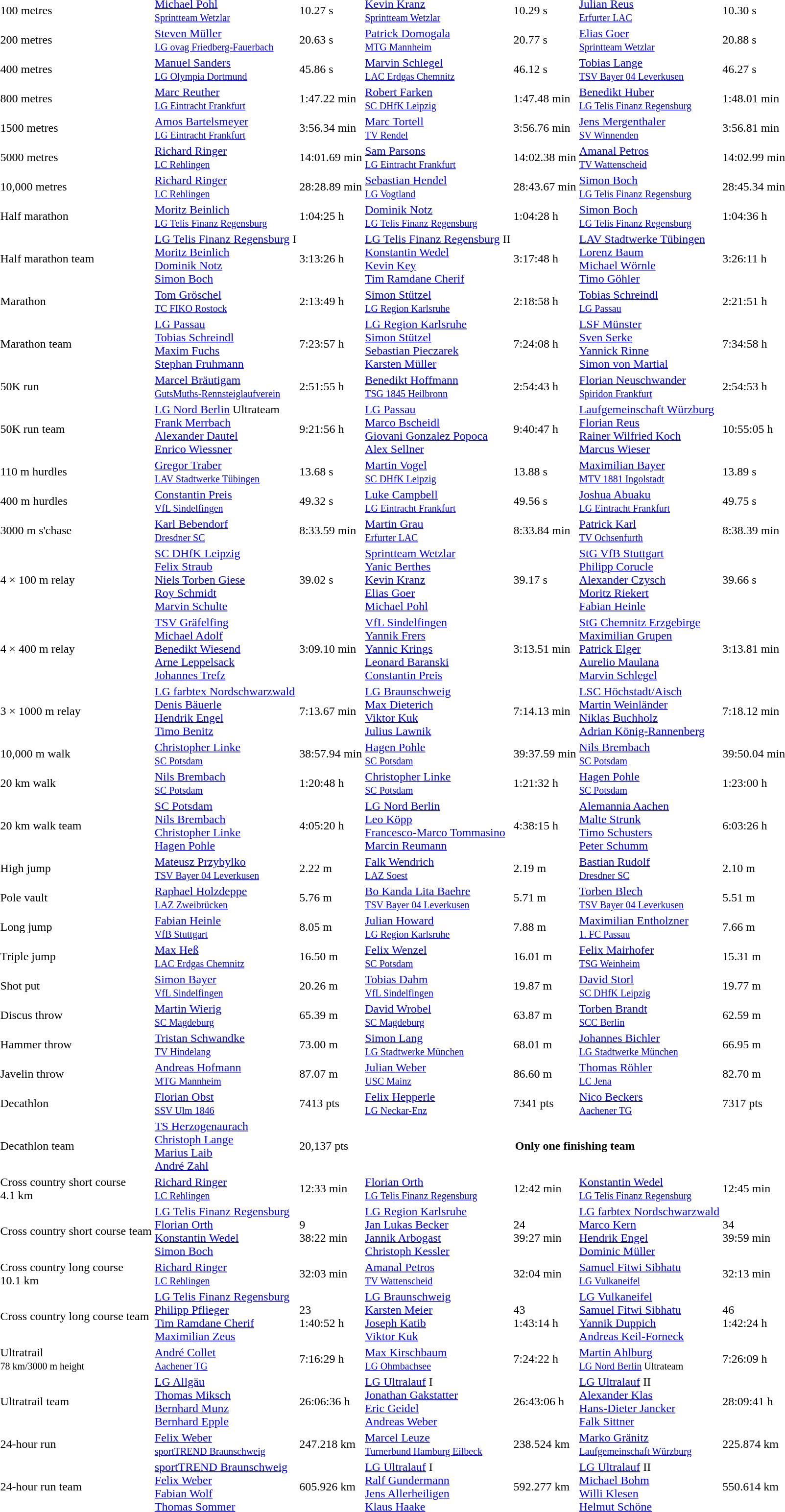<table>
<tr>
</tr>
<tr>
<td>100 metres</td>
<td><a href='#'>Michael Pohl</a><br><small><a href='#'>Sprintteam Wetzlar</a></small></td>
<td>10.27 s</td>
<td><a href='#'>Kevin Kranz</a><br><small><a href='#'>Sprintteam Wetzlar</a></small></td>
<td>10.29 s</td>
<td><a href='#'>Julian Reus</a><br><small><a href='#'>Erfurter LAC</a></small></td>
<td>10.30 s</td>
</tr>
<tr>
<td>200 metres</td>
<td><a href='#'>Steven Müller</a><br><small><a href='#'>LG ovag Friedberg-Fauerbach</a></small></td>
<td>20.63 s</td>
<td><a href='#'>Patrick Domogala</a><br><small><a href='#'>MTG Mannheim</a></small></td>
<td>20.77 s</td>
<td><a href='#'>Elias Goer</a><br><small><a href='#'>Sprintteam Wetzlar</a></small></td>
<td>20.88 s</td>
</tr>
<tr>
<td>400 metres</td>
<td><a href='#'>Manuel Sanders</a><br><small><a href='#'>LG Olympia Dortmund</a></small></td>
<td>45.86 s</td>
<td><a href='#'>Marvin Schlegel</a><br><small><a href='#'>LAC Erdgas Chemnitz</a></small></td>
<td>46.12 s</td>
<td><a href='#'>Tobias Lange</a><br><small><a href='#'>TSV Bayer 04 Leverkusen</a></small></td>
<td>46.27 s</td>
</tr>
<tr>
<td>800 metres</td>
<td><a href='#'>Marc Reuther</a><br><small><a href='#'>LG Eintracht Frankfurt</a></small></td>
<td>1:47.22 min</td>
<td><a href='#'>Robert Farken</a><br><small><a href='#'>SC DHfK Leipzig</a></small></td>
<td>1:47.48 min</td>
<td><a href='#'>Benedikt Huber</a><br><small><a href='#'>LG Telis Finanz Regensburg</a></small></td>
<td>1:48.01 min</td>
</tr>
<tr>
<td>1500 metres</td>
<td><a href='#'>Amos Bartelsmeyer</a><br><small><a href='#'>LG Eintracht Frankfurt</a></small></td>
<td>3:56.34 min</td>
<td><a href='#'>Marc Tortell</a><br><small><a href='#'>TV Rendel</a></small></td>
<td>3:56.76 min</td>
<td><a href='#'>Jens Mergenthaler</a><br><small><a href='#'>SV Winnenden</a></small></td>
<td>3:56.81 min</td>
</tr>
<tr>
<td>5000 metres</td>
<td><a href='#'>Richard Ringer</a><br><small><a href='#'>LC Rehlingen</a></small></td>
<td>14:01.69 min</td>
<td><a href='#'>Sam Parsons</a><br><small><a href='#'>LG Eintracht Frankfurt</a></small></td>
<td>14:02.38 min</td>
<td><a href='#'>Amanal Petros</a><br><small><a href='#'>TV Wattenscheid</a></small></td>
<td>14:02.99 min</td>
</tr>
<tr>
<td>10,000 metres</td>
<td><a href='#'>Richard Ringer</a><br><small><a href='#'>LC Rehlingen</a></small></td>
<td>28:28.89 min</td>
<td><a href='#'>Sebastian Hendel</a><br><small><a href='#'>LG Vogtland</a></small></td>
<td>28:43.67 min</td>
<td><a href='#'>Simon Boch</a><br><small><a href='#'>LG Telis Finanz Regensburg</a></small></td>
<td>28:45.34 min</td>
</tr>
<tr>
<td>Half marathon</td>
<td><a href='#'>Moritz Beinlich</a><br><small><a href='#'>LG Telis Finanz Regensburg</a></small></td>
<td>1:04:25 h</td>
<td><a href='#'>Dominik Notz</a><br><small><a href='#'>LG Telis Finanz Regensburg</a></small></td>
<td>1:04:28 h</td>
<td><a href='#'>Simon Boch</a><br><small><a href='#'>LG Telis Finanz Regensburg</a></small></td>
<td>1:04:36 h</td>
</tr>
<tr>
<td>Half marathon team</td>
<td><a href='#'>LG Telis Finanz Regensburg</a> I<br><a href='#'>Moritz Beinlich</a><br><a href='#'>Dominik Notz</a><br><a href='#'>Simon Boch</a></td>
<td>3:13:26 h</td>
<td><a href='#'>LG Telis Finanz Regensburg</a> II<br><a href='#'>Konstantin Wedel</a><br><a href='#'>Kevin Key</a><br><a href='#'>Tim Ramdane Cherif</a></td>
<td>3:17:48 h</td>
<td><a href='#'>LAV Stadtwerke Tübingen</a><br><a href='#'>Lorenz Baum</a><br><a href='#'>Michael Wörnle</a><br><a href='#'>Timo Göhler</a></td>
<td>3:26:11 h</td>
</tr>
<tr>
<td>Marathon</td>
<td><a href='#'>Tom Gröschel</a><br><small><a href='#'>TC FIKO Rostock</a></small></td>
<td>2:13:49 h</td>
<td><a href='#'>Simon Stützel</a><br><small><a href='#'>LG Region Karlsruhe</a></small></td>
<td>2:18:58 h</td>
<td><a href='#'>Tobias Schreindl</a><br><small><a href='#'>LG Passau</a></small></td>
<td>2:21:51 h</td>
</tr>
<tr>
<td>Marathon team</td>
<td><a href='#'>LG Passau</a><br><a href='#'>Tobias Schreindl</a><br><a href='#'>Maxim Fuchs</a><br><a href='#'>Stephan Fruhmann</a></td>
<td>7:23:57 h</td>
<td><a href='#'>LG Region Karlsruhe</a><br><a href='#'>Simon Stützel</a><br><a href='#'>Sebastian Pieczarek</a><br><a href='#'>Karsten Müller</a></td>
<td>7:24:08 h</td>
<td><a href='#'>LSF Münster</a><br><a href='#'>Sven Serke</a><br><a href='#'>Yannick Rinne</a><br><a href='#'>Simon von Martial</a></td>
<td>7:34:58 h</td>
</tr>
<tr>
<td>50K run</td>
<td><a href='#'>Marcel Bräutigam</a><br><small><a href='#'>GutsMuths-Rennsteiglaufverein</a></small></td>
<td>2:51:55 h</td>
<td><a href='#'>Benedikt Hoffmann</a><br><small><a href='#'>TSG 1845 Heilbronn</a></small></td>
<td>2:54:43 h</td>
<td><a href='#'>Florian Neuschwander</a><br><small><a href='#'>Spiridon Frankfurt</a></small></td>
<td>2:54:53 h</td>
</tr>
<tr>
<td>50K run team</td>
<td><a href='#'>LG Nord Berlin</a> Ultrateam<br><a href='#'>Frank Merrbach</a><br><a href='#'>Alexander Dautel</a><br><a href='#'>Enrico Wiessner</a></td>
<td>9:21:56 h</td>
<td><a href='#'>LG Passau</a><br><a href='#'>Marco Bscheidl</a><br><a href='#'>Giovani Gonzalez Popoca</a><br><a href='#'>Alex Sellner</a></td>
<td>9:40:47 h</td>
<td><a href='#'>Laufgemeinschaft Würzburg</a><br><a href='#'>Florian Reus</a><br><a href='#'>Rainer Wilfried Koch</a><br><a href='#'>Marcus Wieser</a></td>
<td>10:55:05 h</td>
</tr>
<tr>
<td>110 m hurdles</td>
<td><a href='#'>Gregor Traber</a><br><small><a href='#'>LAV Stadtwerke Tübingen</a></small></td>
<td>13.68 s</td>
<td><a href='#'>Martin Vogel</a><br><small><a href='#'>SC DHfK Leipzig</a></small></td>
<td>13.88 s</td>
<td><a href='#'>Maximilian Bayer</a><br><small><a href='#'>MTV 1881 Ingolstadt</a></small></td>
<td>13.89 s</td>
</tr>
<tr>
<td>400 m hurdles</td>
<td><a href='#'>Constantin Preis</a><br><small><a href='#'>VfL Sindelfingen</a></small></td>
<td>49.32 s</td>
<td><a href='#'>Luke Campbell</a><br><small><a href='#'>LG Eintracht Frankfurt</a></small></td>
<td>49.56 s</td>
<td><a href='#'>Joshua Abuaku</a><br><small><a href='#'>LG Eintracht Frankfurt</a></small></td>
<td>49.75 s</td>
</tr>
<tr>
<td>3000 m s'chase</td>
<td><a href='#'>Karl Bebendorf</a><br><small><a href='#'>Dresdner SC</a></small></td>
<td>8:33.59 min</td>
<td><a href='#'>Martin Grau</a><br><small><a href='#'>Erfurter LAC</a></small></td>
<td>8:33.84 min</td>
<td><a href='#'>Patrick Karl</a><br><small><a href='#'>TV Ochsenfurth</a></small></td>
<td>8:38.39 min</td>
</tr>
<tr>
<td>4 × 100 m relay</td>
<td><a href='#'>SC DHfK Leipzig</a><br><a href='#'>Felix Straub</a><br><a href='#'>Niels Torben Giese</a><br><a href='#'>Roy Schmidt</a><br><a href='#'>Marvin Schulte</a></td>
<td>39.02 s</td>
<td><a href='#'>Sprintteam Wetzlar</a><br><a href='#'>Yanic Berthes</a><br><a href='#'>Kevin Kranz</a><br><a href='#'>Elias Goer</a><br><a href='#'>Michael Pohl</a></td>
<td>39.17 s</td>
<td><a href='#'>StG VfB Stuttgart</a><br><a href='#'>Philipp Corucle</a><br><a href='#'>Alexander Czysch</a><br><a href='#'>Moritz Riekert</a><br><a href='#'>Fabian Heinle</a></td>
<td>39.66 s</td>
</tr>
<tr>
<td>4 × 400 m relay</td>
<td><a href='#'>TSV Gräfelfing</a><br><a href='#'>Michael Adolf</a><br><a href='#'>Benedikt Wiesend</a><br><a href='#'>Arne Leppelsack</a><br><a href='#'>Johannes Trefz</a></td>
<td>3:09.10 min</td>
<td><a href='#'>VfL Sindelfingen</a><br><a href='#'>Yannik Frers</a><br><a href='#'>Yannic Krings</a><br><a href='#'>Leonard Baranski</a><br><a href='#'>Constantin Preis</a></td>
<td>3:13.51 min</td>
<td><a href='#'>StG Chemnitz Erzgebirge</a><br><a href='#'>Maximilian Grupen</a><br><a href='#'>Patrick Elger</a><br><a href='#'>Aurelio Maulana</a><br><a href='#'>Marvin Schlegel</a></td>
<td>3:13.81 min</td>
</tr>
<tr>
<td>3 × 1000 m relay</td>
<td><a href='#'>LG farbtex Nordschwarzwald</a><br><a href='#'>Denis Bäuerle</a><br><a href='#'>Hendrik Engel</a><br><a href='#'>Timo Benitz</a></td>
<td>7:13.67 min</td>
<td><a href='#'>LG Braunschweig</a><br><a href='#'>Max Dieterich</a><br><a href='#'>Viktor Kuk</a><br><a href='#'>Julius Lawnik</a></td>
<td>7:14.13 min</td>
<td><a href='#'>LSC Höchstadt/Aisch</a><br><a href='#'>Martin Weinländer</a><br><a href='#'>Niklas Buchholz</a><br><a href='#'>Adrian König-Rannenberg</a></td>
<td>7:18.12 min</td>
</tr>
<tr>
<td>10,000 m walk</td>
<td><a href='#'>Christopher Linke</a><br><small><a href='#'>SC Potsdam</a></small></td>
<td>38:57.94 min</td>
<td><a href='#'>Hagen Pohle</a><br><small><a href='#'>SC Potsdam</a></small></td>
<td>39:37.59 min</td>
<td><a href='#'>Nils Brembach</a><br><small><a href='#'>SC Potsdam</a></small></td>
<td>39:50.04 min</td>
</tr>
<tr>
<td>20 km walk</td>
<td><a href='#'>Nils Brembach</a><br><small><a href='#'>SC Potsdam</a></small></td>
<td>1:20:48 h</td>
<td><a href='#'>Christopher Linke</a><br><small><a href='#'>SC Potsdam</a></small></td>
<td>1:21:32 h</td>
<td><a href='#'>Hagen Pohle</a><br><small><a href='#'>SC Potsdam</a></small></td>
<td>1:23:00 h</td>
</tr>
<tr>
<td>20 km walk team</td>
<td><a href='#'>SC Potsdam</a><br><a href='#'>Nils Brembach</a><br><a href='#'>Christopher Linke</a><br><a href='#'>Hagen Pohle</a></td>
<td>4:05:20 h</td>
<td><a href='#'>LG Nord Berlin</a><br><a href='#'>Leo Köpp</a><br><a href='#'>Francesco-Marco Tommasino</a><br><a href='#'>Marcin Reumann</a></td>
<td>4:38:15 h</td>
<td><a href='#'>Alemannia Aachen</a><br><a href='#'>Malte Strunk</a><br><a href='#'>Timo Schusters</a><br><a href='#'>Peter Schumm</a></td>
<td>6:03:26 h</td>
</tr>
<tr>
<td>High jump</td>
<td><a href='#'>Mateusz Przybylko</a><br><small><a href='#'>TSV Bayer 04 Leverkusen</a></small></td>
<td>2.22 m</td>
<td><a href='#'>Falk Wendrich</a><br><small><a href='#'>LAZ Soest</a></small></td>
<td>2.19 m</td>
<td><a href='#'>Bastian Rudolf</a><br><small><a href='#'>Dresdner SC</a></small></td>
<td>2.10 m</td>
</tr>
<tr>
<td>Pole vault</td>
<td><a href='#'>Raphael Holzdeppe</a><br><small><a href='#'>LAZ Zweibrücken</a></small></td>
<td>5.76 m</td>
<td><a href='#'>Bo Kanda Lita Baehre</a><br><small><a href='#'>TSV Bayer 04 Leverkusen</a></small></td>
<td>5.71 m</td>
<td><a href='#'>Torben Blech</a><br><small><a href='#'>TSV Bayer 04 Leverkusen</a></small></td>
<td>5.51 m</td>
</tr>
<tr>
<td>Long jump</td>
<td><a href='#'>Fabian Heinle</a><br><small><a href='#'>VfB Stuttgart</a></small></td>
<td>8.05 m</td>
<td><a href='#'>Julian Howard</a><br><small><a href='#'>LG Region Karlsruhe</a></small></td>
<td>7.88 m</td>
<td><a href='#'>Maximilian Entholzner</a><br><small><a href='#'>1. FC Passau</a></small></td>
<td>7.66 m</td>
</tr>
<tr>
<td>Triple jump</td>
<td><a href='#'>Max Heß</a><br><small><a href='#'>LAC Erdgas Chemnitz</a></small></td>
<td>16.50 m</td>
<td><a href='#'>Felix Wenzel</a><br><small><a href='#'>SC Potsdam</a></small></td>
<td>16.01 m</td>
<td><a href='#'>Felix Mairhofer</a><br><small><a href='#'>TSG Weinheim</a></small></td>
<td>15.31 m</td>
</tr>
<tr>
<td>Shot put</td>
<td><a href='#'>Simon Bayer</a><br><small><a href='#'>VfL Sindelfingen</a></small></td>
<td>20.26 m</td>
<td><a href='#'>Tobias Dahm</a><br><small><a href='#'>VfL Sindelfingen</a></small></td>
<td>19.87 m</td>
<td><a href='#'>David Storl</a><br><small><a href='#'>SC DHfK Leipzig</a></small></td>
<td>19.77 m</td>
</tr>
<tr>
<td>Discus throw</td>
<td><a href='#'>Martin Wierig</a><br><small><a href='#'>SC Magdeburg</a></small></td>
<td>65.39 m</td>
<td><a href='#'>David Wrobel</a><br><small><a href='#'>SC Magdeburg</a></small></td>
<td>63.87 m</td>
<td><a href='#'>Torben Brandt</a><br><small><a href='#'>SCC Berlin</a></small></td>
<td>62.59 m</td>
</tr>
<tr>
<td>Hammer throw</td>
<td><a href='#'>Tristan Schwandke</a><br><small><a href='#'>TV Hindelang</a></small></td>
<td>73.00 m</td>
<td><a href='#'>Simon Lang</a><br><small><a href='#'>LG Stadtwerke München</a></small></td>
<td>68.01 m</td>
<td><a href='#'>Johannes Bichler</a><br><small><a href='#'>LG Stadtwerke München</a></small></td>
<td>66.95 m</td>
</tr>
<tr>
<td>Javelin throw</td>
<td><a href='#'>Andreas Hofmann</a><br><small><a href='#'>MTG Mannheim</a></small></td>
<td>87.07 m</td>
<td><a href='#'>Julian Weber</a><br><small><a href='#'>USC Mainz</a></small></td>
<td>86.60 m</td>
<td><a href='#'>Thomas Röhler</a><br><small><a href='#'>LC Jena</a></small></td>
<td>82.70 m</td>
</tr>
<tr>
<td>Decathlon</td>
<td><a href='#'>Florian Obst</a><br><small><a href='#'>SSV Ulm 1846</a></small></td>
<td>7413 pts</td>
<td><a href='#'>Felix Hepperle</a><br><small><a href='#'>LG Neckar-Enz</a></small></td>
<td>7341 pts</td>
<td><a href='#'>Nico Beckers</a><br><small><a href='#'>Aachener TG</a></small></td>
<td>7317 pts</td>
</tr>
<tr>
<td>Decathlon team</td>
<td><a href='#'>TS Herzogenaurach</a><br><a href='#'>Christoph Lange</a><br><a href='#'>Marius Laib</a><br><a href='#'>André Zahl</a></td>
<td>20,137 pts</td>
<th colspan="4">Only one finishing team</th>
</tr>
<tr>
<td>Cross country short course<br>4.1 km</td>
<td><a href='#'>Richard Ringer</a><br><small><a href='#'>LC Rehlingen</a></small></td>
<td>12:33 min</td>
<td><a href='#'>Florian Orth</a><br><small><a href='#'>LG Telis Finanz Regensburg</a></small></td>
<td>12:42 min</td>
<td><a href='#'>Konstantin Wedel</a><br><small><a href='#'>LG Telis Finanz Regensburg</a></small></td>
<td>12:45 min</td>
</tr>
<tr>
<td>Cross country short course team</td>
<td><a href='#'>LG Telis Finanz Regensburg</a><br><a href='#'>Florian Orth</a><br><a href='#'>Konstantin Wedel</a><br><a href='#'>Simon Boch</a></td>
<td>9<br>38:22 min</td>
<td><a href='#'>LG Region Karlsruhe</a><br><a href='#'>Jan Lukas Becker</a><br><a href='#'>Jannik Arbogast</a><br><a href='#'>Christoph Kessler</a></td>
<td>24<br>39:27 min</td>
<td><a href='#'>LG farbtex Nordschwarzwald</a><br><a href='#'>Marco Kern</a><br><a href='#'>Hendrik Engel</a><br><a href='#'>Dominic Müller</a></td>
<td>34<br>39:59 min</td>
</tr>
<tr>
<td>Cross country long course<br>10.1 km</td>
<td><a href='#'>Richard Ringer</a><br><small><a href='#'>LC Rehlingen</a></small></td>
<td>32:03 min</td>
<td><a href='#'>Amanal Petros</a><br><small><a href='#'>TV Wattenscheid</a></small></td>
<td>32:04 min</td>
<td><a href='#'>Samuel Fitwi Sibhatu</a><br><small><a href='#'>LG Vulkaneifel</a></small></td>
<td>32:13 min</td>
</tr>
<tr>
<td>Cross country long course team</td>
<td><a href='#'>LG Telis Finanz Regensburg</a><br><a href='#'>Philipp Pflieger</a><br><a href='#'>Tim Ramdane Cherif</a><br><a href='#'>Maximilian Zeus</a></td>
<td>23<br>1:40:52 h</td>
<td><a href='#'>LG Braunschweig</a><br><a href='#'>Karsten Meier</a><br><a href='#'>Joseph Katib</a><br><a href='#'>Viktor Kuk</a></td>
<td>43<br>1:43:14 h</td>
<td><a href='#'>LG Vulkaneifel</a><br><a href='#'>Samuel Fitwi Sibhatu</a><br><a href='#'>Yannik Duppich</a><br><a href='#'>Andreas Keil-Forneck</a></td>
<td>46<br>1:42:24 h</td>
</tr>
<tr>
<td>Ultratrail<br><small>78 km/3000 m height</small></td>
<td><a href='#'>André Collet</a><br><small><a href='#'>Aachener TG</a></small></td>
<td>7:16:29 h</td>
<td><a href='#'>Max Kirschbaum</a><br><small><a href='#'>LG Ohmbachsee</a></small></td>
<td>7:24:22 h</td>
<td><a href='#'>Martin Ahlburg</a><br><small><a href='#'>LG Nord Berlin</a> Ultrateam</small></td>
<td>7:26:09 h</td>
</tr>
<tr>
<td>Ultratrail team</td>
<td><a href='#'>LG Allgäu</a><br><a href='#'>Thomas Miksch</a><br><a href='#'>Bernhard Munz</a><br><a href='#'>Bernhard Epple</a></td>
<td>26:06:36 h</td>
<td><a href='#'>LG Ultralauf</a> I<br><a href='#'>Jonathan Gakstatter</a><br><a href='#'>Eric Geidel</a><br><a href='#'>Andreas Weber</a></td>
<td>26:43:06 h</td>
<td><a href='#'>LG Ultralauf</a> II<br><a href='#'>Alexander Klas</a><br><a href='#'>Hans-Dieter Jancker</a><br><a href='#'>Falk Sittner</a></td>
<td>28:09:41 h</td>
</tr>
<tr>
<td>24-hour run</td>
<td><a href='#'>Felix Weber</a><br><small><a href='#'>sportTREND Braunschweig</a></small></td>
<td>247.218 km</td>
<td><a href='#'>Marcel Leuze</a><br><small><a href='#'>Turnerbund Hamburg Eilbeck</a></small></td>
<td>238.524 km</td>
<td><a href='#'>Marko Gränitz</a><br><small><a href='#'>Laufgemeinschaft Würzburg</a></small></td>
<td>225.874 km</td>
</tr>
<tr>
<td>24-hour run team</td>
<td><a href='#'>sportTREND Braunschweig</a><br><a href='#'>Felix Weber</a><br><a href='#'>Fabian Wolf</a><br><a href='#'>Thomas Sommer</a></td>
<td>605.926 km</td>
<td><a href='#'>LG Ultralauf</a> I<br><a href='#'>Ralf Gundermann</a><br><a href='#'>Jens Allerheiligen</a><br><a href='#'>Klaus Haake</a></td>
<td>592.277 km</td>
<td><a href='#'>LG Ultralauf</a> II<br><a href='#'>Michael Bohm</a><br><a href='#'>Willi Klesen</a><br><a href='#'>Helmut Schöne</a></td>
<td>550.614 km</td>
</tr>
</table>
